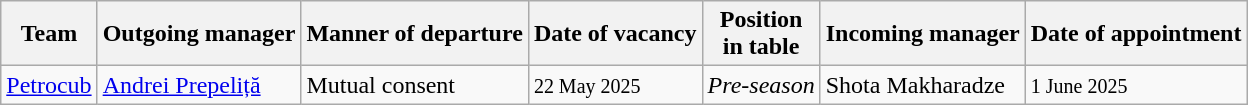<table class="wikitable">
<tr>
<th>Team</th>
<th>Outgoing manager</th>
<th>Manner of departure</th>
<th>Date of vacancy</th>
<th>Position<br>in table</th>
<th>Incoming manager</th>
<th>Date of appointment</th>
</tr>
<tr>
<td><a href='#'>Petrocub</a></td>
<td> <a href='#'>Andrei Prepeliță</a></td>
<td>Mutual consent</td>
<td><small>22 May 2025</small></td>
<td><em>Pre-season</em></td>
<td> Shota Makharadze</td>
<td><small>1 June 2025</small></td>
</tr>
</table>
